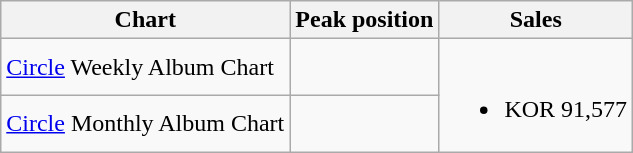<table class="wikitable sortable">
<tr>
<th>Chart</th>
<th>Peak position</th>
<th>Sales</th>
</tr>
<tr>
<td><a href='#'>Circle</a> Weekly Album Chart</td>
<td></td>
<td rowspan="2"><br><ul><li>KOR 91,577</li></ul></td>
</tr>
<tr>
<td><a href='#'>Circle</a> Monthly Album Chart</td>
<td></td>
</tr>
</table>
